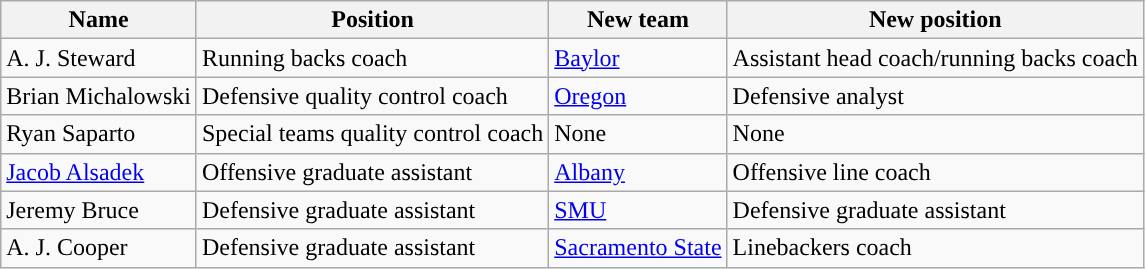<table class="wikitable">
<tr>
<th style="text-align:center; ">Name</th>
<th style="text-align:center; ">Position</th>
<th style="text-align:center; ">New team</th>
<th style="text-align:center; ">New position</th>
</tr>
<tr>
<td>A. J. Steward</td>
<td>Running backs coach</td>
<td><a href='#'>Baylor</a></td>
<td>Assistant head coach/running backs coach</td>
</tr>
<tr>
<td>Brian Michalowski</td>
<td>Defensive quality control coach</td>
<td><a href='#'>Oregon</a></td>
<td>Defensive analyst</td>
</tr>
<tr>
<td>Ryan Saparto</td>
<td>Special teams quality control coach</td>
<td>None</td>
<td>None</td>
</tr>
<tr>
<td><a href='#'>Jacob Alsadek</a></td>
<td>Offensive graduate assistant</td>
<td><a href='#'>Albany</a></td>
<td>Offensive line coach</td>
</tr>
<tr>
<td>Jeremy Bruce</td>
<td>Defensive graduate assistant</td>
<td><a href='#'>SMU</a></td>
<td>Defensive graduate assistant</td>
</tr>
<tr>
<td>A. J. Cooper</td>
<td>Defensive graduate assistant</td>
<td><a href='#'>Sacramento State</a></td>
<td>Linebackers coach</td>
</tr>
</table>
